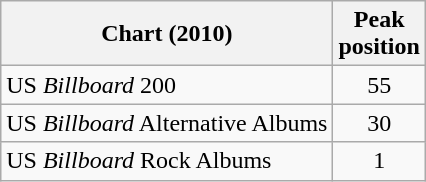<table class="wikitable">
<tr>
<th align="center">Chart (2010)</th>
<th align="center">Peak<br>position</th>
</tr>
<tr>
<td>US <em>Billboard</em> 200</td>
<td align="center">55</td>
</tr>
<tr>
<td>US <em>Billboard</em> Alternative Albums</td>
<td align="center">30</td>
</tr>
<tr>
<td>US <em>Billboard</em> Rock Albums</td>
<td align="center">1</td>
</tr>
</table>
